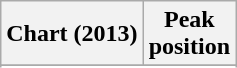<table class="wikitable sortable">
<tr>
<th scope="col">Chart (2013)</th>
<th scope="col">Peak<br>position</th>
</tr>
<tr>
</tr>
<tr>
</tr>
<tr>
</tr>
<tr>
</tr>
<tr>
</tr>
</table>
